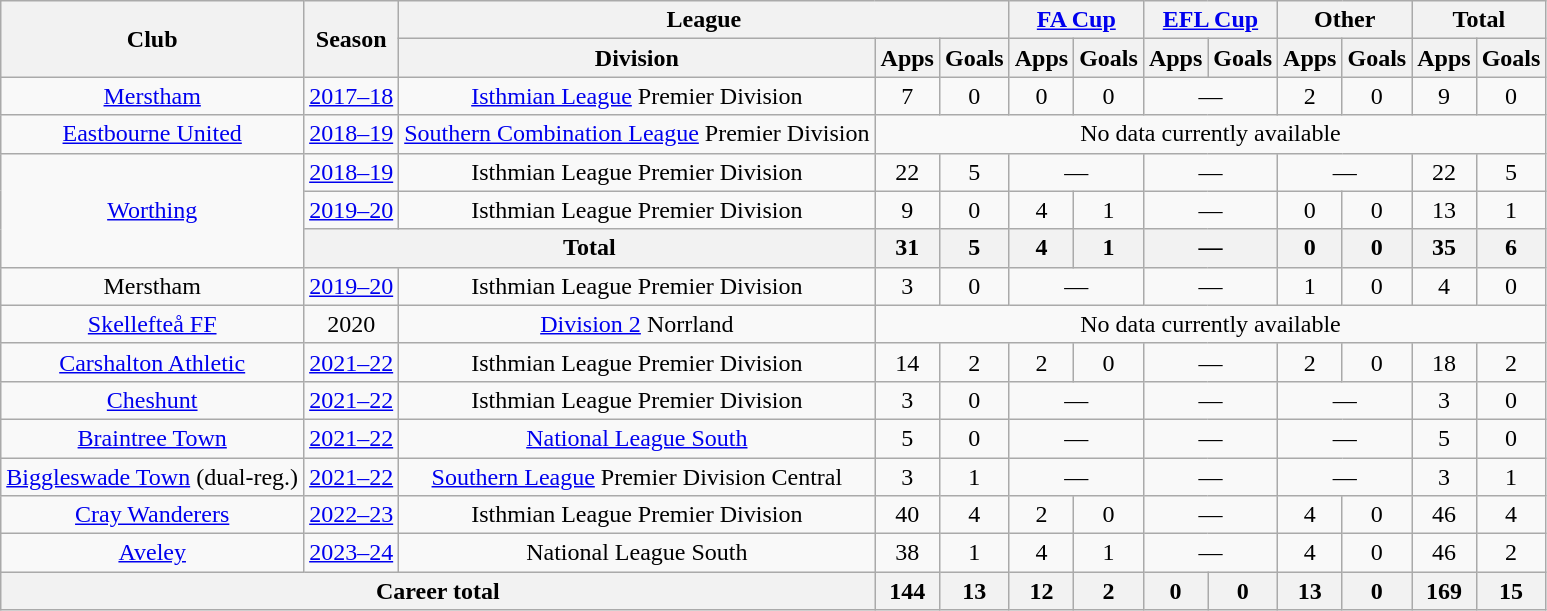<table class="wikitable" style="text-align:center">
<tr>
<th rowspan="2">Club</th>
<th rowspan="2">Season</th>
<th colspan="3">League</th>
<th colspan="2"><a href='#'>FA Cup</a></th>
<th colspan="2"><a href='#'>EFL Cup</a></th>
<th colspan="2">Other</th>
<th colspan="2">Total</th>
</tr>
<tr>
<th>Division</th>
<th>Apps</th>
<th>Goals</th>
<th>Apps</th>
<th>Goals</th>
<th>Apps</th>
<th>Goals</th>
<th>Apps</th>
<th>Goals</th>
<th>Apps</th>
<th>Goals</th>
</tr>
<tr>
<td><a href='#'>Merstham</a></td>
<td><a href='#'>2017–18</a></td>
<td><a href='#'>Isthmian League</a> Premier Division</td>
<td>7</td>
<td>0</td>
<td>0</td>
<td>0</td>
<td colspan="2">—</td>
<td>2</td>
<td>0</td>
<td>9</td>
<td>0</td>
</tr>
<tr>
<td><a href='#'>Eastbourne United</a></td>
<td><a href='#'>2018–19</a></td>
<td><a href='#'>Southern Combination League</a> Premier Division</td>
<td colspan="10">No data currently available</td>
</tr>
<tr>
<td rowspan="3"><a href='#'>Worthing</a></td>
<td><a href='#'>2018–19</a></td>
<td>Isthmian League Premier Division</td>
<td>22</td>
<td>5</td>
<td colspan="2">—</td>
<td colspan="2">—</td>
<td colspan="2">—</td>
<td>22</td>
<td>5</td>
</tr>
<tr>
<td><a href='#'>2019–20</a></td>
<td>Isthmian League Premier Division</td>
<td>9</td>
<td>0</td>
<td>4</td>
<td>1</td>
<td colspan="2">—</td>
<td>0</td>
<td>0</td>
<td>13</td>
<td>1</td>
</tr>
<tr>
<th colspan="2">Total</th>
<th>31</th>
<th>5</th>
<th>4</th>
<th>1</th>
<th colspan="2">—</th>
<th>0</th>
<th>0</th>
<th>35</th>
<th>6</th>
</tr>
<tr>
<td>Merstham</td>
<td><a href='#'>2019–20</a></td>
<td>Isthmian League Premier Division</td>
<td>3</td>
<td>0</td>
<td colspan="2">—</td>
<td colspan="2">—</td>
<td>1</td>
<td>0</td>
<td>4</td>
<td>0</td>
</tr>
<tr>
<td><a href='#'>Skellefteå FF</a></td>
<td>2020</td>
<td><a href='#'>Division 2</a> Norrland</td>
<td colspan="10">No data currently available</td>
</tr>
<tr>
<td><a href='#'>Carshalton Athletic</a></td>
<td><a href='#'>2021–22</a></td>
<td>Isthmian League Premier Division</td>
<td>14</td>
<td>2</td>
<td>2</td>
<td>0</td>
<td colspan="2">—</td>
<td>2</td>
<td>0</td>
<td>18</td>
<td>2</td>
</tr>
<tr>
<td><a href='#'>Cheshunt</a></td>
<td><a href='#'>2021–22</a></td>
<td>Isthmian League Premier Division</td>
<td>3</td>
<td>0</td>
<td colspan="2">—</td>
<td colspan="2">—</td>
<td colspan="2">—</td>
<td>3</td>
<td>0</td>
</tr>
<tr>
<td><a href='#'>Braintree Town</a></td>
<td><a href='#'>2021–22</a></td>
<td><a href='#'>National League South</a></td>
<td>5</td>
<td>0</td>
<td colspan="2">—</td>
<td colspan="2">—</td>
<td colspan="2">—</td>
<td>5</td>
<td>0</td>
</tr>
<tr>
<td><a href='#'>Biggleswade Town</a> (dual-reg.)</td>
<td><a href='#'>2021–22</a></td>
<td><a href='#'>Southern League</a> Premier Division Central</td>
<td>3</td>
<td>1</td>
<td colspan="2">—</td>
<td colspan="2">—</td>
<td colspan="2">—</td>
<td>3</td>
<td>1</td>
</tr>
<tr>
<td><a href='#'>Cray Wanderers</a></td>
<td><a href='#'>2022–23</a></td>
<td>Isthmian League Premier Division</td>
<td>40</td>
<td>4</td>
<td>2</td>
<td>0</td>
<td colspan="2">—</td>
<td>4</td>
<td>0</td>
<td>46</td>
<td>4</td>
</tr>
<tr>
<td><a href='#'>Aveley</a></td>
<td><a href='#'>2023–24</a></td>
<td>National League South</td>
<td>38</td>
<td>1</td>
<td>4</td>
<td>1</td>
<td colspan="2">—</td>
<td>4</td>
<td>0</td>
<td>46</td>
<td>2</td>
</tr>
<tr>
<th colspan=3>Career total</th>
<th>144</th>
<th>13</th>
<th>12</th>
<th>2</th>
<th>0</th>
<th>0</th>
<th>13</th>
<th>0</th>
<th>169</th>
<th>15</th>
</tr>
</table>
